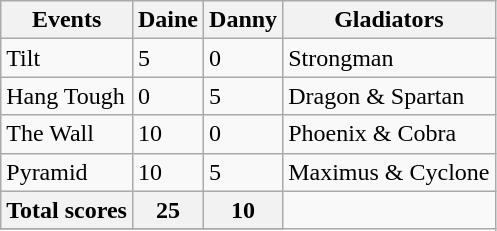<table class="wikitable">
<tr>
<th>Events</th>
<th>Daine</th>
<th>Danny</th>
<th>Gladiators</th>
</tr>
<tr>
<td>Tilt</td>
<td>5</td>
<td>0</td>
<td>Strongman</td>
</tr>
<tr>
<td>Hang Tough</td>
<td>0</td>
<td>5</td>
<td>Dragon & Spartan</td>
</tr>
<tr>
<td>The Wall</td>
<td>10</td>
<td>0</td>
<td>Phoenix & Cobra</td>
</tr>
<tr>
<td>Pyramid</td>
<td>10</td>
<td>5</td>
<td>Maximus & Cyclone</td>
</tr>
<tr>
<th>Total scores</th>
<th>25</th>
<th>10</th>
</tr>
<tr>
</tr>
</table>
